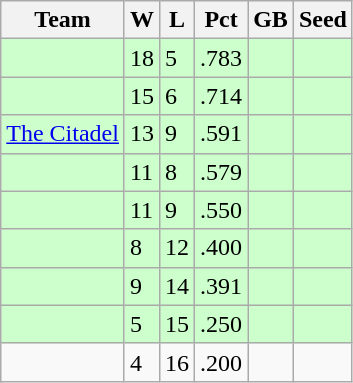<table class="wikitable">
<tr>
<th>Team</th>
<th>W</th>
<th>L</th>
<th>Pct</th>
<th>GB</th>
<th>Seed</th>
</tr>
<tr bgcolor="#ccffcc">
<td></td>
<td>18</td>
<td>5</td>
<td>.783</td>
<td></td>
<td></td>
</tr>
<tr bgcolor="#ccffcc">
<td></td>
<td>15</td>
<td>6</td>
<td>.714</td>
<td></td>
<td></td>
</tr>
<tr bgcolor="#ccffcc">
<td><a href='#'>The Citadel</a></td>
<td>13</td>
<td>9</td>
<td>.591</td>
<td></td>
<td></td>
</tr>
<tr bgcolor="#ccffcc">
<td></td>
<td>11</td>
<td>8</td>
<td>.579</td>
<td></td>
<td></td>
</tr>
<tr bgcolor="#ccffcc">
<td></td>
<td>11</td>
<td>9</td>
<td>.550</td>
<td></td>
<td></td>
</tr>
<tr bgcolor="#ccffcc">
<td></td>
<td>8</td>
<td>12</td>
<td>.400</td>
<td></td>
<td></td>
</tr>
<tr bgcolor="#ccffcc">
<td></td>
<td>9</td>
<td>14</td>
<td>.391</td>
<td></td>
<td></td>
</tr>
<tr bgcolor="#ccffcc">
<td></td>
<td>5</td>
<td>15</td>
<td>.250</td>
<td></td>
<td></td>
</tr>
<tr>
<td></td>
<td>4</td>
<td>16</td>
<td>.200</td>
<td></td>
<td></td>
</tr>
</table>
